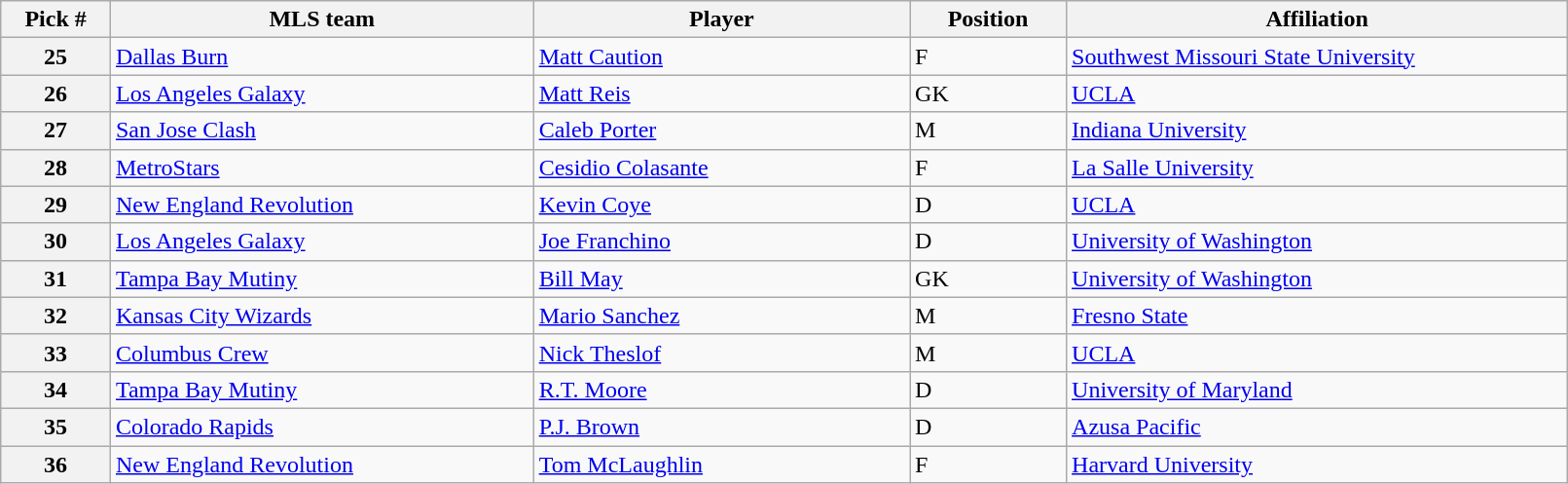<table class="wikitable sortable" style="width:85%">
<tr>
<th width=7%>Pick #</th>
<th width=27%>MLS team</th>
<th width=24%>Player</th>
<th width=10%>Position</th>
<th width=33%>Affiliation</th>
</tr>
<tr>
<th>25</th>
<td><a href='#'>Dallas Burn</a></td>
<td><a href='#'>Matt Caution</a></td>
<td>F</td>
<td><a href='#'>Southwest Missouri State University</a></td>
</tr>
<tr>
<th>26</th>
<td><a href='#'>Los Angeles Galaxy</a></td>
<td><a href='#'>Matt Reis</a></td>
<td>GK</td>
<td><a href='#'>UCLA</a></td>
</tr>
<tr>
<th>27</th>
<td><a href='#'>San Jose Clash</a></td>
<td><a href='#'>Caleb Porter</a></td>
<td>M</td>
<td><a href='#'>Indiana University</a></td>
</tr>
<tr>
<th>28</th>
<td><a href='#'>MetroStars</a></td>
<td><a href='#'>Cesidio Colasante</a></td>
<td>F</td>
<td><a href='#'>La Salle University</a></td>
</tr>
<tr>
<th>29</th>
<td><a href='#'>New England Revolution</a></td>
<td><a href='#'>Kevin Coye</a></td>
<td>D</td>
<td><a href='#'>UCLA</a></td>
</tr>
<tr>
<th>30</th>
<td><a href='#'>Los Angeles Galaxy</a></td>
<td><a href='#'>Joe Franchino</a></td>
<td>D</td>
<td><a href='#'>University of Washington</a></td>
</tr>
<tr>
<th>31</th>
<td><a href='#'>Tampa Bay Mutiny</a></td>
<td><a href='#'>Bill May</a></td>
<td>GK</td>
<td><a href='#'>University of Washington</a></td>
</tr>
<tr>
<th>32</th>
<td><a href='#'>Kansas City Wizards</a></td>
<td><a href='#'>Mario Sanchez</a></td>
<td>M</td>
<td><a href='#'>Fresno State</a></td>
</tr>
<tr>
<th>33</th>
<td><a href='#'>Columbus Crew</a></td>
<td><a href='#'>Nick Theslof</a></td>
<td>M</td>
<td><a href='#'>UCLA</a></td>
</tr>
<tr>
<th>34</th>
<td><a href='#'>Tampa Bay Mutiny</a></td>
<td><a href='#'>R.T. Moore</a></td>
<td>D</td>
<td><a href='#'>University of Maryland</a></td>
</tr>
<tr>
<th>35</th>
<td><a href='#'>Colorado Rapids</a></td>
<td><a href='#'>P.J. Brown</a></td>
<td>D</td>
<td><a href='#'>Azusa Pacific</a></td>
</tr>
<tr>
<th>36</th>
<td><a href='#'>New England Revolution</a></td>
<td><a href='#'>Tom McLaughlin</a></td>
<td>F</td>
<td><a href='#'>Harvard University</a></td>
</tr>
</table>
